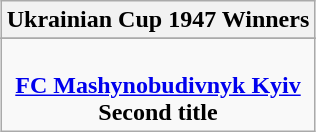<table class="wikitable" style="text-align: center; margin: 0 auto;">
<tr>
<th>Ukrainian Cup 1947 Winners</th>
</tr>
<tr>
</tr>
<tr>
<td><br><strong><a href='#'>FC Mashynobudivnyk Kyiv</a></strong><br><strong>Second title</strong></td>
</tr>
</table>
